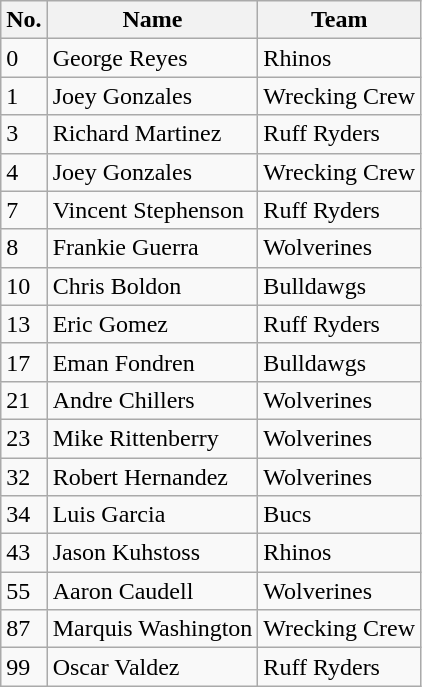<table class="wikitable">
<tr>
<th>No.</th>
<th>Name</th>
<th>Team</th>
</tr>
<tr>
<td>0</td>
<td>George Reyes</td>
<td>Rhinos</td>
</tr>
<tr>
<td>1</td>
<td>Joey Gonzales</td>
<td>Wrecking Crew</td>
</tr>
<tr>
<td>3</td>
<td>Richard Martinez</td>
<td>Ruff Ryders</td>
</tr>
<tr>
<td>4</td>
<td>Joey Gonzales</td>
<td>Wrecking Crew</td>
</tr>
<tr>
<td>7</td>
<td>Vincent Stephenson</td>
<td>Ruff Ryders</td>
</tr>
<tr>
<td>8</td>
<td>Frankie Guerra</td>
<td>Wolverines</td>
</tr>
<tr>
<td>10</td>
<td>Chris Boldon</td>
<td>Bulldawgs</td>
</tr>
<tr>
<td>13</td>
<td>Eric Gomez</td>
<td>Ruff Ryders</td>
</tr>
<tr>
<td>17</td>
<td>Eman Fondren</td>
<td>Bulldawgs</td>
</tr>
<tr>
<td>21</td>
<td>Andre Chillers</td>
<td>Wolverines</td>
</tr>
<tr>
<td>23</td>
<td>Mike Rittenberry</td>
<td>Wolverines</td>
</tr>
<tr>
<td>32</td>
<td>Robert Hernandez</td>
<td>Wolverines</td>
</tr>
<tr>
<td>34</td>
<td>Luis Garcia</td>
<td>Bucs</td>
</tr>
<tr>
<td>43</td>
<td>Jason Kuhstoss</td>
<td>Rhinos</td>
</tr>
<tr>
<td>55</td>
<td>Aaron Caudell</td>
<td>Wolverines</td>
</tr>
<tr>
<td>87</td>
<td>Marquis Washington</td>
<td>Wrecking Crew</td>
</tr>
<tr>
<td>99</td>
<td>Oscar Valdez</td>
<td>Ruff Ryders</td>
</tr>
</table>
